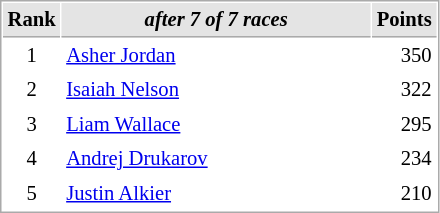<table cellspacing="1" cellpadding="3" style="border:1px solid #aaa; font-size:86%;">
<tr style="background:#e4e4e4;">
<th style="border-bottom:1px solid #aaa; width:10px;">Rank</th>
<th style="border-bottom:1px solid #aaa; width:200px; white-space:nowrap;"><em>after 7 of 7 races</em></th>
<th style="border-bottom:1px solid #aaa; width:20px;">Points</th>
</tr>
<tr>
<td style="text-align:center;">1</td>
<td> <a href='#'>Asher Jordan</a></td>
<td align="right">350</td>
</tr>
<tr>
<td style="text-align:center;">2</td>
<td> <a href='#'>Isaiah Nelson</a></td>
<td align="right">322</td>
</tr>
<tr>
<td style="text-align:center;">3</td>
<td> <a href='#'>Liam Wallace</a></td>
<td align="right">295</td>
</tr>
<tr>
<td style="text-align:center;">4</td>
<td> <a href='#'>Andrej Drukarov</a></td>
<td align="right">234</td>
</tr>
<tr>
<td style="text-align:center;">5</td>
<td> <a href='#'>Justin Alkier</a></td>
<td align="right">210</td>
</tr>
</table>
